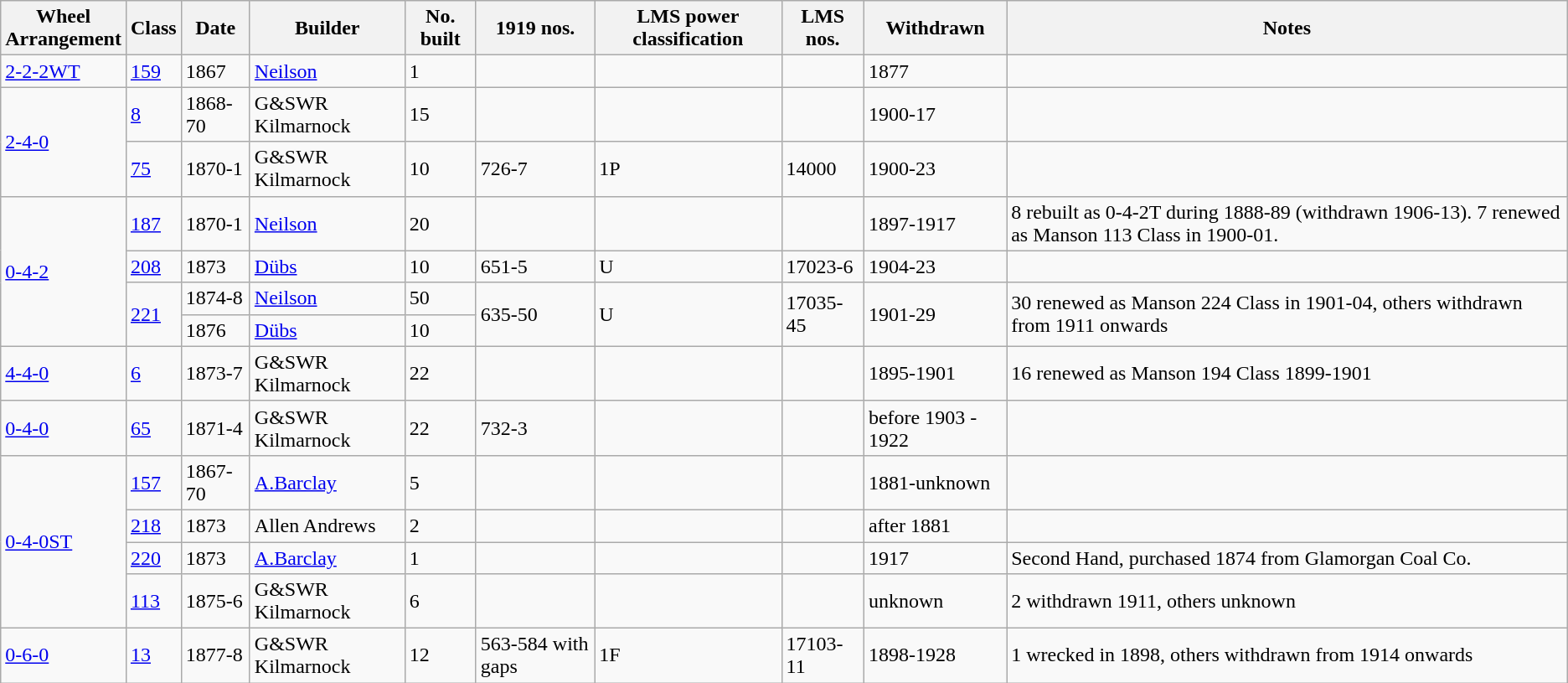<table class="wikitable">
<tr>
<th>Wheel<br>Arrangement</th>
<th>Class</th>
<th>Date</th>
<th>Builder</th>
<th>No. built</th>
<th>1919 nos.</th>
<th>LMS power classification</th>
<th>LMS nos.</th>
<th>Withdrawn</th>
<th>Notes</th>
</tr>
<tr>
<td><a href='#'>2-2-2WT</a></td>
<td><a href='#'>159</a></td>
<td>1867</td>
<td><a href='#'>Neilson</a></td>
<td>1</td>
<td></td>
<td></td>
<td></td>
<td>1877</td>
<td></td>
</tr>
<tr>
<td rowspan=2><a href='#'>2-4-0</a></td>
<td><a href='#'>8</a></td>
<td>1868-70</td>
<td>G&SWR Kilmarnock</td>
<td>15</td>
<td></td>
<td></td>
<td></td>
<td>1900-17</td>
<td></td>
</tr>
<tr>
<td><a href='#'>75</a></td>
<td>1870-1</td>
<td>G&SWR Kilmarnock</td>
<td>10</td>
<td>726-7</td>
<td>1P</td>
<td>14000</td>
<td>1900-23</td>
<td></td>
</tr>
<tr>
<td rowspan=4><a href='#'>0-4-2</a></td>
<td><a href='#'>187</a></td>
<td>1870-1</td>
<td><a href='#'>Neilson</a></td>
<td>20</td>
<td></td>
<td></td>
<td></td>
<td>1897-1917</td>
<td>8 rebuilt as 0-4-2T during 1888-89 (withdrawn 1906-13). 7 renewed as Manson 113 Class in 1900-01.</td>
</tr>
<tr>
<td><a href='#'>208</a></td>
<td>1873</td>
<td><a href='#'>Dübs</a></td>
<td>10</td>
<td>651-5</td>
<td>U</td>
<td>17023-6</td>
<td>1904-23</td>
<td></td>
</tr>
<tr>
<td rowspan=2><a href='#'>221</a></td>
<td>1874-8</td>
<td><a href='#'>Neilson</a></td>
<td>50</td>
<td rowspan=2>635-50</td>
<td rowspan=2>U</td>
<td rowspan=2>17035-45</td>
<td rowspan=2>1901-29</td>
<td rowspan=2>30 renewed as Manson 224 Class in 1901-04, others withdrawn from 1911 onwards</td>
</tr>
<tr>
<td>1876</td>
<td><a href='#'>Dübs</a></td>
<td>10</td>
</tr>
<tr>
<td><a href='#'>4-4-0</a></td>
<td><a href='#'>6</a></td>
<td>1873-7</td>
<td>G&SWR Kilmarnock</td>
<td>22</td>
<td></td>
<td></td>
<td></td>
<td>1895-1901</td>
<td>16 renewed as Manson 194 Class 1899-1901</td>
</tr>
<tr>
<td><a href='#'>0-4-0</a></td>
<td><a href='#'>65</a></td>
<td>1871-4</td>
<td>G&SWR Kilmarnock</td>
<td>22</td>
<td>732-3</td>
<td></td>
<td></td>
<td>before 1903 - 1922</td>
<td></td>
</tr>
<tr>
<td rowspan=4><a href='#'>0-4-0ST</a></td>
<td><a href='#'>157</a></td>
<td>1867-70</td>
<td><a href='#'>A.Barclay</a></td>
<td>5</td>
<td></td>
<td></td>
<td></td>
<td>1881-unknown</td>
<td></td>
</tr>
<tr>
<td><a href='#'>218</a></td>
<td>1873</td>
<td>Allen Andrews</td>
<td>2</td>
<td></td>
<td></td>
<td></td>
<td>after 1881</td>
<td></td>
</tr>
<tr>
<td><a href='#'>220</a></td>
<td>1873</td>
<td><a href='#'>A.Barclay</a></td>
<td>1</td>
<td></td>
<td></td>
<td></td>
<td>1917</td>
<td>Second Hand, purchased 1874 from Glamorgan Coal Co.</td>
</tr>
<tr>
<td><a href='#'>113</a></td>
<td>1875-6</td>
<td>G&SWR Kilmarnock</td>
<td>6</td>
<td></td>
<td></td>
<td></td>
<td>unknown</td>
<td>2 withdrawn 1911, others unknown</td>
</tr>
<tr>
<td><a href='#'>0-6-0</a></td>
<td><a href='#'>13</a></td>
<td>1877-8</td>
<td>G&SWR Kilmarnock</td>
<td>12</td>
<td>563-584 with gaps</td>
<td>1F</td>
<td>17103-11</td>
<td>1898-1928</td>
<td>1 wrecked in 1898, others withdrawn from 1914 onwards</td>
</tr>
</table>
